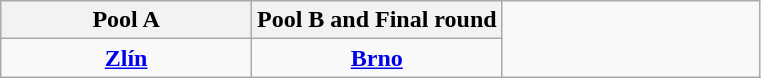<table class=wikitable style=text-align:center>
<tr>
<th width=33%>Pool A</th>
<th width=33%>Pool B and Final round</th>
<td width=34% rowspan=2></td>
</tr>
<tr>
<td><strong><a href='#'>Zlín</a></strong></td>
<td><strong><a href='#'>Brno</a></strong></td>
</tr>
</table>
